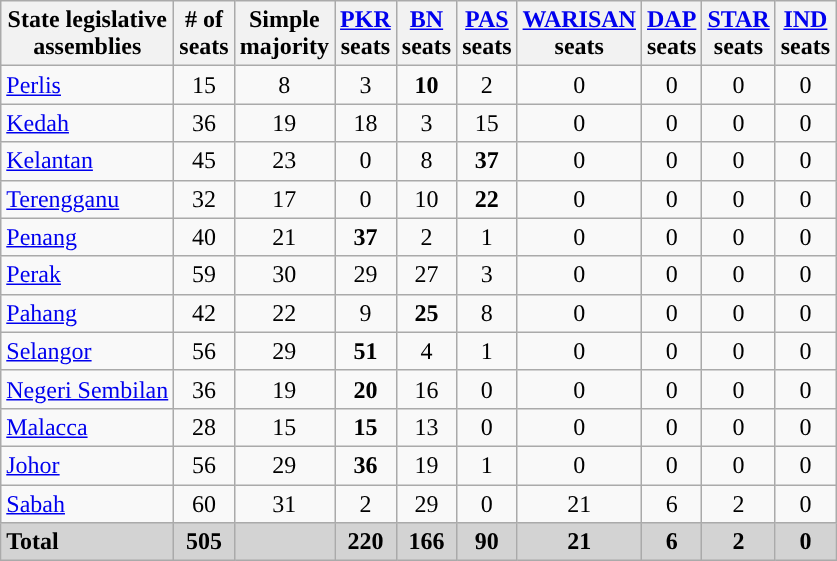<table class="wikitable sortable" style="text-align:center">
<tr>
<th>State legislative<br>assemblies</th>
<th># of<br>seats</th>
<th>Simple<br>majority</th>
<th><a href='#'>PKR</a><br>seats</th>
<th><a href='#'>BN</a><br>seats</th>
<th><a href='#'>PAS</a><br>seats</th>
<th><a href='#'>WARISAN</a><br>seats</th>
<th><a href='#'>DAP</a><br>seats</th>
<th><a href='#'>STAR</a><br>seats</th>
<th><a href='#'>IND</a><br>seats</th>
</tr>
<tr>
<td style="text-align:left"> <a href='#'>Perlis</a></td>
<td>15</td>
<td>8</td>
<td>3</td>
<td style="background:"><strong>10</strong></td>
<td>2</td>
<td>0</td>
<td>0</td>
<td>0</td>
<td>0</td>
</tr>
<tr>
<td style="text-align:left"> <a href='#'>Kedah</a></td>
<td>36</td>
<td>19</td>
<td>18</td>
<td>3</td>
<td>15</td>
<td>0</td>
<td>0</td>
<td>0</td>
<td>0</td>
</tr>
<tr>
<td style="text-align:left"> <a href='#'>Kelantan</a></td>
<td>45</td>
<td>23</td>
<td>0</td>
<td>8</td>
<td style="background:"><strong>37</strong></td>
<td>0</td>
<td>0</td>
<td>0</td>
<td>0</td>
</tr>
<tr>
<td style="text-align:left"> <a href='#'>Terengganu</a></td>
<td>32</td>
<td>17</td>
<td>0</td>
<td>10</td>
<td style="background:"><strong>22</strong></td>
<td>0</td>
<td>0</td>
<td>0</td>
<td>0</td>
</tr>
<tr>
<td style="text-align:left"> <a href='#'>Penang</a></td>
<td>40</td>
<td>21</td>
<td style="background:"><strong>37</strong></td>
<td>2</td>
<td>1</td>
<td>0</td>
<td>0</td>
<td>0</td>
<td>0</td>
</tr>
<tr>
<td style="text-align:left"> <a href='#'>Perak</a></td>
<td>59</td>
<td>30</td>
<td>29</td>
<td>27</td>
<td>3</td>
<td>0</td>
<td>0</td>
<td>0</td>
<td>0</td>
</tr>
<tr>
<td style="text-align:left"> <a href='#'>Pahang</a></td>
<td>42</td>
<td>22</td>
<td>9</td>
<td style="background:"><strong>25</strong></td>
<td>8</td>
<td>0</td>
<td>0</td>
<td>0</td>
<td>0</td>
</tr>
<tr>
<td style="text-align:left"> <a href='#'>Selangor</a></td>
<td>56</td>
<td>29</td>
<td style="background:"><strong>51</strong></td>
<td>4</td>
<td>1</td>
<td>0</td>
<td>0</td>
<td>0</td>
<td>0</td>
</tr>
<tr>
<td style="text-align:left"> <a href='#'>Negeri Sembilan</a></td>
<td>36</td>
<td>19</td>
<td style="background:"><strong>20</strong></td>
<td>16</td>
<td>0</td>
<td>0</td>
<td>0</td>
<td>0</td>
<td>0</td>
</tr>
<tr>
<td style="text-align:left"> <a href='#'>Malacca</a></td>
<td>28</td>
<td>15</td>
<td style="background:"><strong>15</strong></td>
<td>13</td>
<td>0</td>
<td>0</td>
<td>0</td>
<td>0</td>
<td>0</td>
</tr>
<tr>
<td style="text-align:left"> <a href='#'>Johor</a></td>
<td>56</td>
<td>29</td>
<td style="background:"><strong>36</strong></td>
<td>19</td>
<td>1</td>
<td>0</td>
<td>0</td>
<td>0</td>
<td>0</td>
</tr>
<tr>
<td style="text-align:left"> <a href='#'>Sabah</a></td>
<td>60</td>
<td>31</td>
<td>2</td>
<td>29</td>
<td>0</td>
<td>21</td>
<td>6</td>
<td>2</td>
<td>0</td>
</tr>
<tr class="sortbottom" style="background:lightgrey;">
<td style="text-align:left"><strong>Total</strong></td>
<td><strong>505</strong></td>
<td></td>
<td style="background:"><strong>220</strong></td>
<td style="background:"><strong>166</strong></td>
<td style="background:"><strong>90</strong></td>
<td style="background:"><strong>21</strong></td>
<td style="background:"><strong>6</strong></td>
<td style="background:"><strong>2</strong></td>
<td style="background:"><strong>0</strong></td>
</tr>
</table>
